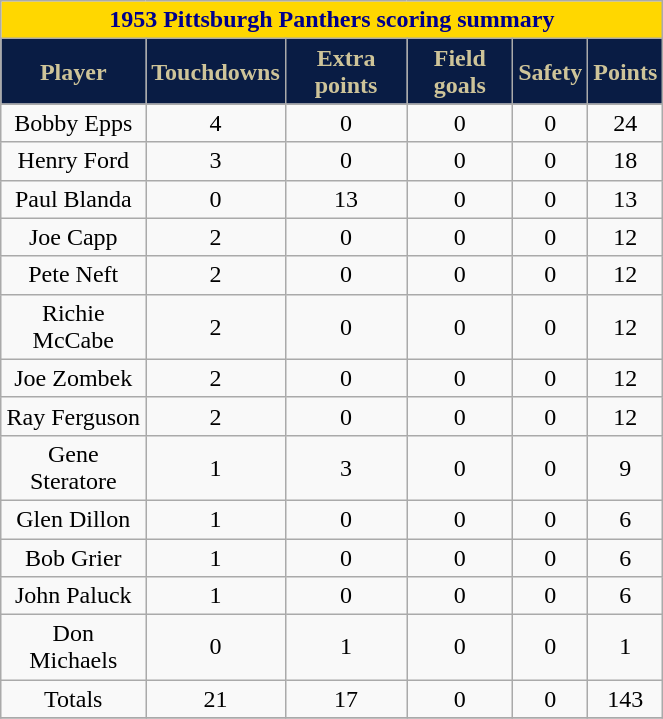<table class="wikitable" width="35%">
<tr>
<th colspan="10" style="background:gold; color:darkblue; text-align: center;"><strong>1953 Pittsburgh Panthers scoring summary</strong></th>
</tr>
<tr align="center"  style="background:#091C44;color:#CEC499;">
<td><strong>Player</strong></td>
<td><strong>Touchdowns</strong></td>
<td><strong>Extra points</strong></td>
<td><strong>Field goals</strong></td>
<td><strong>Safety</strong></td>
<td><strong>Points</strong></td>
</tr>
<tr align="center" bgcolor="">
<td>Bobby Epps</td>
<td>4</td>
<td>0</td>
<td>0</td>
<td>0</td>
<td>24</td>
</tr>
<tr align="center" bgcolor="">
<td>Henry Ford</td>
<td>3</td>
<td>0</td>
<td>0</td>
<td>0</td>
<td>18</td>
</tr>
<tr align="center" bgcolor="">
<td>Paul Blanda</td>
<td>0</td>
<td>13</td>
<td>0</td>
<td>0</td>
<td>13</td>
</tr>
<tr align="center" bgcolor="">
<td>Joe Capp</td>
<td>2</td>
<td>0</td>
<td>0</td>
<td>0</td>
<td>12</td>
</tr>
<tr align="center" bgcolor="">
<td>Pete Neft</td>
<td>2</td>
<td>0</td>
<td>0</td>
<td>0</td>
<td>12</td>
</tr>
<tr align="center" bgcolor="">
<td>Richie McCabe</td>
<td>2</td>
<td>0</td>
<td>0</td>
<td>0</td>
<td>12</td>
</tr>
<tr align="center" bgcolor="">
<td>Joe Zombek</td>
<td>2</td>
<td>0</td>
<td>0</td>
<td>0</td>
<td>12</td>
</tr>
<tr align="center" bgcolor="">
<td>Ray Ferguson</td>
<td>2</td>
<td>0</td>
<td>0</td>
<td>0</td>
<td>12</td>
</tr>
<tr align="center" bgcolor="">
<td>Gene Steratore</td>
<td>1</td>
<td>3</td>
<td>0</td>
<td>0</td>
<td>9</td>
</tr>
<tr align="center" bgcolor="">
<td>Glen Dillon</td>
<td>1</td>
<td>0</td>
<td>0</td>
<td>0</td>
<td>6</td>
</tr>
<tr align="center" bgcolor="">
<td>Bob Grier</td>
<td>1</td>
<td>0</td>
<td>0</td>
<td>0</td>
<td>6</td>
</tr>
<tr align="center" bgcolor="">
<td>John Paluck</td>
<td>1</td>
<td>0</td>
<td>0</td>
<td>0</td>
<td>6</td>
</tr>
<tr align="center" bgcolor="">
<td>Don Michaels</td>
<td>0</td>
<td>1</td>
<td>0</td>
<td>0</td>
<td>1</td>
</tr>
<tr align="center" bgcolor="">
<td>Totals</td>
<td>21</td>
<td>17</td>
<td>0</td>
<td>0</td>
<td>143</td>
</tr>
<tr align="center" bgcolor="">
</tr>
</table>
